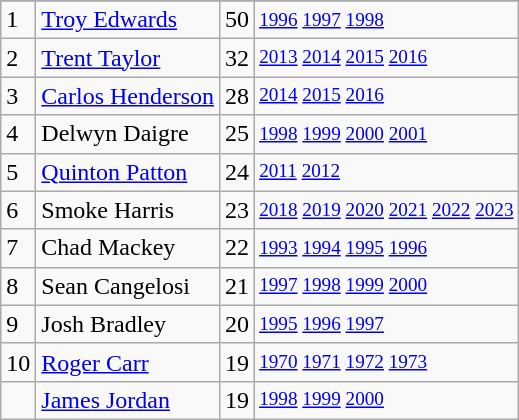<table class="wikitable">
<tr>
</tr>
<tr>
<td>1</td>
<td><a href='#'>Troy Edwards</a></td>
<td>50</td>
<td style="font-size:80%;"><a href='#'>1996</a> <a href='#'>1997</a> <a href='#'>1998</a></td>
</tr>
<tr>
<td>2</td>
<td><a href='#'>Trent Taylor</a></td>
<td>32</td>
<td style="font-size:80%;"><a href='#'>2013</a> <a href='#'>2014</a> <a href='#'>2015</a> <a href='#'>2016</a></td>
</tr>
<tr>
<td>3</td>
<td><a href='#'>Carlos Henderson</a></td>
<td>28</td>
<td style="font-size:80%;"><a href='#'>2014</a> <a href='#'>2015</a> <a href='#'>2016</a></td>
</tr>
<tr>
<td>4</td>
<td>Delwyn Daigre</td>
<td>25</td>
<td style="font-size:80%;"><a href='#'>1998</a> <a href='#'>1999</a> <a href='#'>2000</a> <a href='#'>2001</a></td>
</tr>
<tr>
<td>5</td>
<td><a href='#'>Quinton Patton</a></td>
<td>24</td>
<td style="font-size:80%;"><a href='#'>2011</a> <a href='#'>2012</a></td>
</tr>
<tr>
<td>6</td>
<td>Smoke Harris</td>
<td>23</td>
<td style="font-size:80%;"><a href='#'>2018</a> <a href='#'>2019</a> <a href='#'>2020</a> <a href='#'>2021</a> <a href='#'>2022</a> <a href='#'>2023</a></td>
</tr>
<tr>
<td>7</td>
<td>Chad Mackey</td>
<td>22</td>
<td style="font-size:80%;"><a href='#'>1993</a> <a href='#'>1994</a> <a href='#'>1995</a> <a href='#'>1996</a></td>
</tr>
<tr>
<td>8</td>
<td>Sean Cangelosi</td>
<td>21</td>
<td style="font-size:80%;"><a href='#'>1997</a> <a href='#'>1998</a> <a href='#'>1999</a> <a href='#'>2000</a></td>
</tr>
<tr>
<td>9</td>
<td>Josh Bradley</td>
<td>20</td>
<td style="font-size:80%;"><a href='#'>1995</a> <a href='#'>1996</a> <a href='#'>1997</a></td>
</tr>
<tr>
<td>10</td>
<td><a href='#'>Roger Carr</a></td>
<td>19</td>
<td style="font-size:80%;"><a href='#'>1970</a> <a href='#'>1971</a> <a href='#'>1972</a> <a href='#'>1973</a></td>
</tr>
<tr>
<td></td>
<td><a href='#'>James Jordan</a></td>
<td>19</td>
<td style="font-size:80%;"><a href='#'>1998</a> <a href='#'>1999</a> <a href='#'>2000</a></td>
</tr>
</table>
